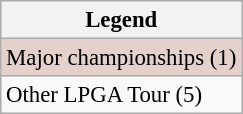<table class="wikitable" style="font-size:95%;">
<tr>
<th>Legend</th>
</tr>
<tr style="background:#e5d1cb;">
<td>Major championships (1)</td>
</tr>
<tr>
<td>Other LPGA Tour (5)</td>
</tr>
</table>
